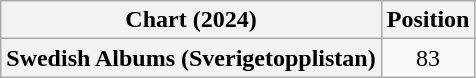<table class="wikitable plainrowheaders" style="text-align:center">
<tr>
<th scope="col">Chart (2024)</th>
<th scope="col">Position</th>
</tr>
<tr>
<th scope="row">Swedish Albums (Sverigetopplistan)</th>
<td>83</td>
</tr>
</table>
